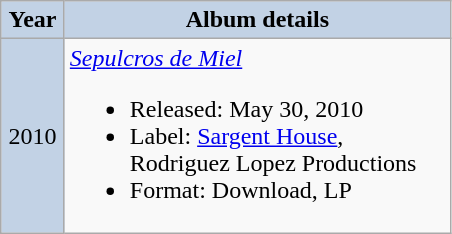<table class ="wikitable">
<tr>
<th width="35" style="background: #c2d2e5">Year</th>
<th width="250" style="background: #c2d2e5">Album details</th>
</tr>
<tr>
<td style="background: #c2d2e5; text-align: center">2010</td>
<td><em><a href='#'>Sepulcros de Miel</a></em><br><ul><li>Released: May 30, 2010</li><li>Label: <a href='#'>Sargent House</a>,<br>Rodriguez Lopez Productions</li><li>Format: Download, LP</li></ul></td>
</tr>
</table>
